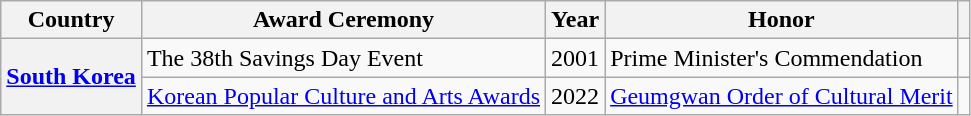<table class="wikitable plainrowheaders sortable">
<tr>
<th scope="col">Country</th>
<th>Award Ceremony</th>
<th scope="col">Year</th>
<th scope="col">Honor</th>
<th class="unsortable" scope="col"></th>
</tr>
<tr>
<th rowspan="2" scope="row"><a href='#'>South Korea</a></th>
<td>The 38th Savings Day Event</td>
<td>2001</td>
<td>Prime Minister's Commendation</td>
<td></td>
</tr>
<tr>
<td><a href='#'>Korean Popular Culture and Arts Awards</a></td>
<td>2022</td>
<td><a href='#'>Geumgwan Order of Cultural Merit</a></td>
<td style="text-align:center;"></td>
</tr>
</table>
